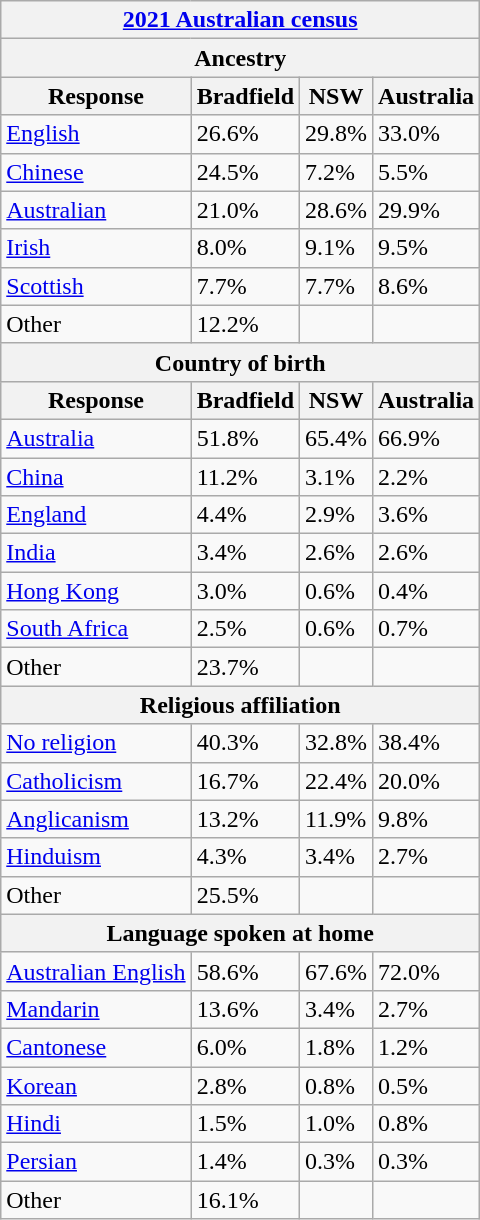<table class="wikitable sortable">
<tr>
<th colspan="4"><a href='#'>2021 Australian census</a></th>
</tr>
<tr>
<th colspan="4">Ancestry</th>
</tr>
<tr>
<th>Response</th>
<th>Bradfield</th>
<th>NSW</th>
<th>Australia</th>
</tr>
<tr>
<td><a href='#'>English</a></td>
<td>26.6%</td>
<td>29.8%</td>
<td>33.0%</td>
</tr>
<tr>
<td><a href='#'>Chinese</a></td>
<td>24.5%</td>
<td>7.2%</td>
<td>5.5%</td>
</tr>
<tr>
<td><a href='#'>Australian</a></td>
<td>21.0%</td>
<td>28.6%</td>
<td>29.9%</td>
</tr>
<tr>
<td><a href='#'>Irish</a></td>
<td>8.0%</td>
<td>9.1%</td>
<td>9.5%</td>
</tr>
<tr>
<td><a href='#'>Scottish</a></td>
<td>7.7%</td>
<td>7.7%</td>
<td>8.6%</td>
</tr>
<tr>
<td>Other</td>
<td>12.2%</td>
<td></td>
<td></td>
</tr>
<tr>
<th colspan="4">Country of birth</th>
</tr>
<tr>
<th>Response</th>
<th>Bradfield</th>
<th>NSW</th>
<th>Australia</th>
</tr>
<tr>
<td><a href='#'>Australia</a></td>
<td>51.8%</td>
<td>65.4%</td>
<td>66.9%</td>
</tr>
<tr>
<td><a href='#'>China</a></td>
<td>11.2%</td>
<td>3.1%</td>
<td>2.2%</td>
</tr>
<tr>
<td><a href='#'>England</a></td>
<td>4.4%</td>
<td>2.9%</td>
<td>3.6%</td>
</tr>
<tr>
<td><a href='#'>India</a></td>
<td>3.4%</td>
<td>2.6%</td>
<td>2.6%</td>
</tr>
<tr>
<td><a href='#'>Hong Kong</a></td>
<td>3.0%</td>
<td>0.6%</td>
<td>0.4%</td>
</tr>
<tr>
<td><a href='#'>South Africa</a></td>
<td>2.5%</td>
<td>0.6%</td>
<td>0.7%</td>
</tr>
<tr>
<td>Other</td>
<td>23.7%</td>
<td></td>
<td></td>
</tr>
<tr>
<th colspan="4">Religious affiliation</th>
</tr>
<tr>
<td><a href='#'>No religion</a></td>
<td>40.3%</td>
<td>32.8%</td>
<td>38.4%</td>
</tr>
<tr>
<td><a href='#'>Catholicism</a></td>
<td>16.7%</td>
<td>22.4%</td>
<td>20.0%</td>
</tr>
<tr>
<td><a href='#'>Anglicanism</a></td>
<td>13.2%</td>
<td>11.9%</td>
<td>9.8%</td>
</tr>
<tr>
<td><a href='#'>Hinduism</a></td>
<td>4.3%</td>
<td>3.4%</td>
<td>2.7%</td>
</tr>
<tr>
<td>Other</td>
<td>25.5%</td>
<td></td>
<td></td>
</tr>
<tr>
<th colspan="4">Language spoken at home</th>
</tr>
<tr>
<td><a href='#'>Australian English</a></td>
<td>58.6%</td>
<td>67.6%</td>
<td>72.0%</td>
</tr>
<tr>
<td><a href='#'>Mandarin</a></td>
<td>13.6%</td>
<td>3.4%</td>
<td>2.7%</td>
</tr>
<tr>
<td><a href='#'>Cantonese</a></td>
<td>6.0%</td>
<td>1.8%</td>
<td>1.2%</td>
</tr>
<tr>
<td><a href='#'>Korean</a></td>
<td>2.8%</td>
<td>0.8%</td>
<td>0.5%</td>
</tr>
<tr>
<td><a href='#'>Hindi</a></td>
<td>1.5%</td>
<td>1.0%</td>
<td>0.8%</td>
</tr>
<tr>
<td><a href='#'>Persian</a></td>
<td>1.4%</td>
<td>0.3%</td>
<td>0.3%</td>
</tr>
<tr>
<td>Other</td>
<td>16.1%</td>
<td></td>
<td></td>
</tr>
</table>
